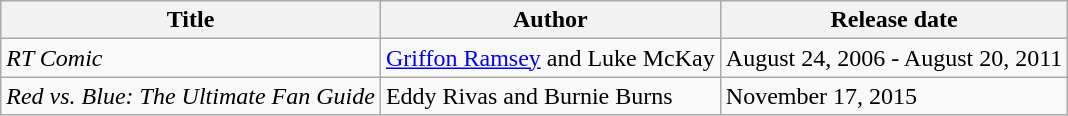<table class="wikitable plainrowheaders" style="text-align:left;">
<tr>
<th scope="col">Title</th>
<th scope="col">Author</th>
<th scope="col">Release date</th>
</tr>
<tr>
<td><em>RT Comic</em></td>
<td><a href='#'>Griffon Ramsey</a> and Luke McKay</td>
<td>August 24, 2006 - August 20, 2011</td>
</tr>
<tr>
<td><em>Red vs. Blue: The Ultimate Fan Guide</em></td>
<td>Eddy Rivas and Burnie Burns</td>
<td>November 17, 2015</td>
</tr>
</table>
